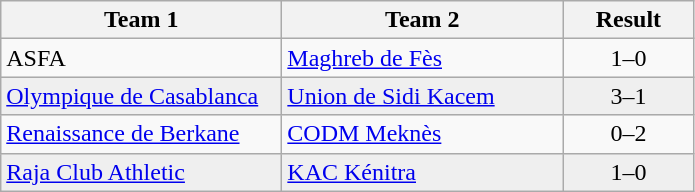<table class="wikitable">
<tr>
<th width="180">Team 1</th>
<th width="180">Team 2</th>
<th width="80">Result</th>
</tr>
<tr>
<td>ASFA</td>
<td><a href='#'>Maghreb de Fès</a></td>
<td align="center">1–0</td>
</tr>
<tr style="background:#EFEFEF">
<td><a href='#'>Olympique de Casablanca</a></td>
<td><a href='#'>Union de Sidi Kacem</a></td>
<td align="center">3–1</td>
</tr>
<tr>
<td><a href='#'>Renaissance de Berkane</a></td>
<td><a href='#'>CODM Meknès</a></td>
<td align="center">0–2</td>
</tr>
<tr style="background:#EFEFEF">
<td><a href='#'>Raja Club Athletic</a></td>
<td><a href='#'>KAC Kénitra</a></td>
<td align="center">1–0</td>
</tr>
</table>
